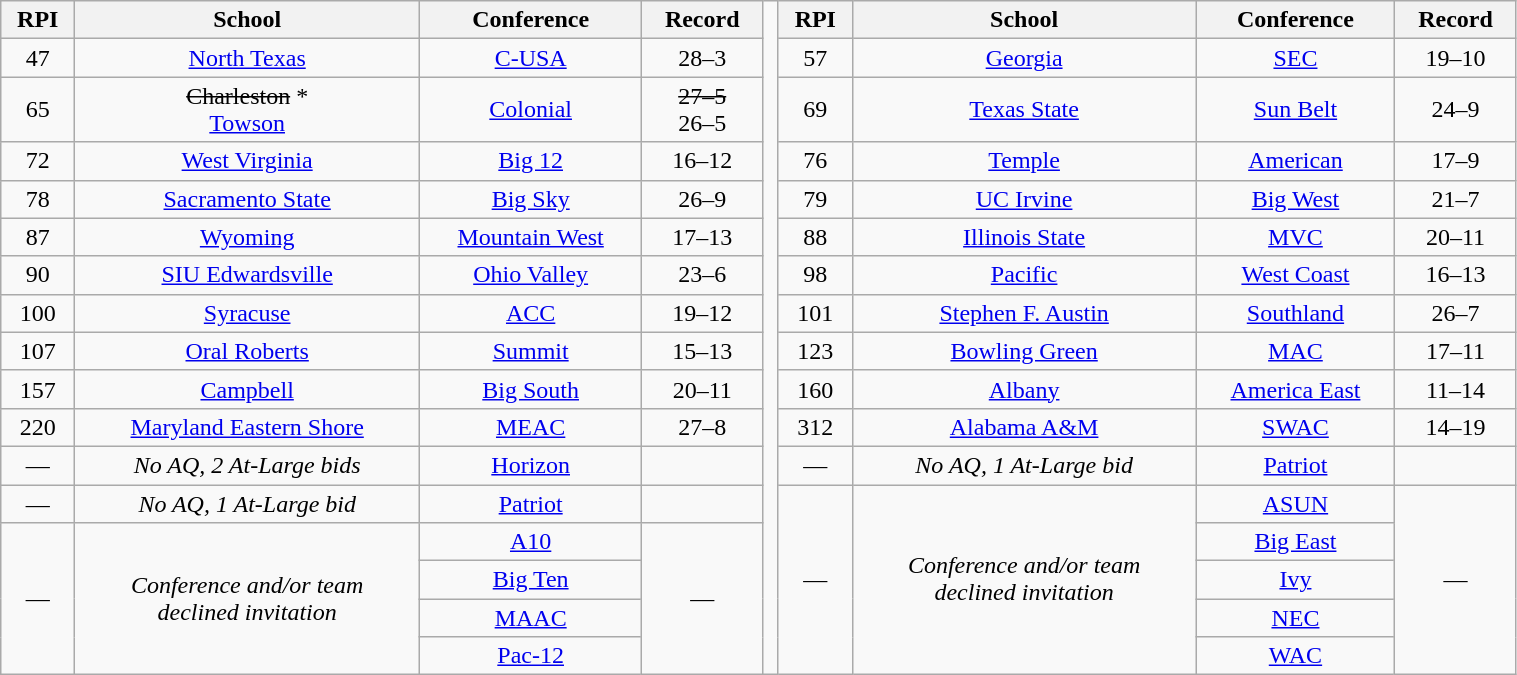<table class="wikitable sortable" style="width:80%; text-align:center;">
<tr>
<th>RPI</th>
<th>School</th>
<th>Conference</th>
<th>Record</th>
<td rowspan=17></td>
<th>RPI</th>
<th>School</th>
<th>Conference</th>
<th>Record</th>
</tr>
<tr>
<td>47</td>
<td><a href='#'>North Texas</a></td>
<td><a href='#'>C-USA</a></td>
<td>28–3</td>
<td>57</td>
<td><a href='#'>Georgia</a></td>
<td><a href='#'>SEC</a></td>
<td>19–10</td>
</tr>
<tr>
<td>65</td>
<td><s>Charleston</s> *<br><a href='#'>Towson</a></td>
<td><a href='#'>Colonial</a></td>
<td><s>27–5</s><br>26–5</td>
<td>69</td>
<td><a href='#'>Texas State</a></td>
<td><a href='#'>Sun Belt</a></td>
<td>24–9</td>
</tr>
<tr>
<td>72</td>
<td><a href='#'>West Virginia</a></td>
<td><a href='#'>Big 12</a></td>
<td>16–12</td>
<td>76</td>
<td><a href='#'>Temple</a></td>
<td><a href='#'>American</a></td>
<td>17–9</td>
</tr>
<tr>
<td>78</td>
<td><a href='#'>Sacramento State</a></td>
<td><a href='#'>Big Sky</a></td>
<td>26–9</td>
<td>79</td>
<td><a href='#'>UC Irvine</a></td>
<td><a href='#'>Big West</a></td>
<td>21–7</td>
</tr>
<tr>
<td>87</td>
<td><a href='#'>Wyoming</a></td>
<td><a href='#'>Mountain West</a></td>
<td>17–13</td>
<td>88</td>
<td><a href='#'>Illinois State</a></td>
<td><a href='#'>MVC</a></td>
<td>20–11</td>
</tr>
<tr>
<td>90</td>
<td><a href='#'>SIU Edwardsville</a></td>
<td><a href='#'>Ohio Valley</a></td>
<td>23–6</td>
<td>98</td>
<td><a href='#'>Pacific</a></td>
<td><a href='#'>West Coast</a></td>
<td>16–13</td>
</tr>
<tr>
<td>100</td>
<td><a href='#'>Syracuse</a></td>
<td><a href='#'>ACC</a></td>
<td>19–12</td>
<td>101</td>
<td><a href='#'>Stephen F. Austin</a></td>
<td><a href='#'>Southland</a></td>
<td>26–7</td>
</tr>
<tr>
<td>107</td>
<td><a href='#'>Oral Roberts</a></td>
<td><a href='#'>Summit</a></td>
<td>15–13</td>
<td>123</td>
<td><a href='#'>Bowling Green</a></td>
<td><a href='#'>MAC</a></td>
<td>17–11</td>
</tr>
<tr>
<td>157</td>
<td><a href='#'>Campbell</a></td>
<td><a href='#'>Big South</a></td>
<td>20–11</td>
<td>160</td>
<td><a href='#'>Albany</a></td>
<td><a href='#'>America East</a></td>
<td>11–14</td>
</tr>
<tr>
<td>220</td>
<td><a href='#'>Maryland Eastern Shore</a></td>
<td><a href='#'>MEAC</a></td>
<td>27–8</td>
<td>312</td>
<td><a href='#'>Alabama A&M</a></td>
<td><a href='#'>SWAC</a></td>
<td>14–19</td>
</tr>
<tr colspan="2">
<td>—</td>
<td><em>No AQ, 2 At-Large bids</em></td>
<td><a href='#'>Horizon</a></td>
<td></td>
<td>—</td>
<td><em>No AQ, 1 At-Large bid</em></td>
<td><a href='#'>Patriot</a></td>
<td></td>
</tr>
<tr>
<td>—</td>
<td><em>No AQ, 1 At-Large bid</em></td>
<td><a href='#'>Patriot</a></td>
<td></td>
<td rowspan=5 align=center>—</td>
<td rowspan=5 align=center><em>Conference and/or team<br>declined invitation</em></td>
<td><a href='#'>ASUN</a></td>
<td rowspan=5 align=center>—</td>
</tr>
<tr>
<td rowspan=4 align=center>—</td>
<td rowspan=4 align=center><em>Conference and/or team<br>declined invitation</em></td>
<td><a href='#'>A10</a></td>
<td rowspan=4 align=center>—</td>
<td><a href='#'>Big East</a></td>
</tr>
<tr>
<td><a href='#'>Big Ten</a></td>
<td><a href='#'>Ivy</a></td>
</tr>
<tr>
<td><a href='#'>MAAC</a></td>
<td><a href='#'>NEC</a></td>
</tr>
<tr>
<td><a href='#'>Pac-12</a></td>
<td><a href='#'>WAC</a></td>
</tr>
</table>
